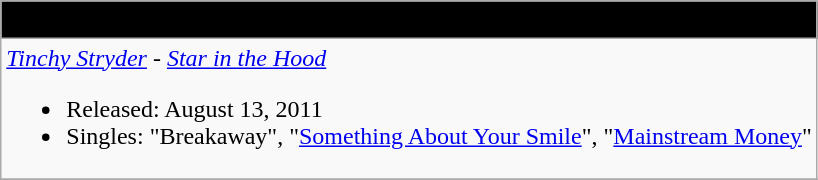<table class="wikitable">
<tr>
<th style="background:#000000;" align="center"><span>Information</span></th>
</tr>
<tr>
<td align="left"><em><a href='#'>Tinchy Stryder</a> - <a href='#'>Star in the Hood</a></em><br><ul><li>Released: August 13, 2011</li><li>Singles: "Breakaway", "<a href='#'>Something About Your Smile</a>", "<a href='#'>Mainstream Money</a>"</li></ul></td>
</tr>
<tr>
</tr>
</table>
